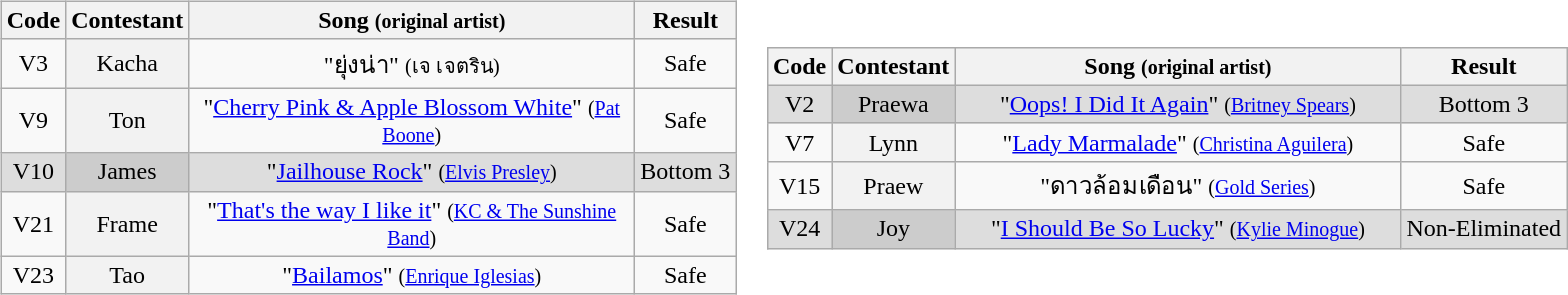<table>
<tr>
<td><br><table class="wikitable" style="text-align:center;">
<tr>
<th scope="col">Code</th>
<th scope="col">Contestant</th>
<th style="width:290px;" scope="col">Song <small>(original artist)</small></th>
<th scope="col">Result</th>
</tr>
<tr>
<td>V3</td>
<th scope="row" style="font-weight:normal;">Kacha</th>
<td>"ยุ่งน่า" <small>(เจ เจตริน)</small></td>
<td>Safe</td>
</tr>
<tr>
<td>V9</td>
<th scope="row" style="font-weight:normal;">Ton</th>
<td>"<a href='#'>Cherry Pink & Apple Blossom White</a>" <small>(<a href='#'>Pat Boone</a>)</small></td>
<td>Safe</td>
</tr>
<tr style="background:#ddd;">
<td>V10</td>
<th scope="row" style="background-color:#CCCCCC; font-weight:normal;">James</th>
<td>"<a href='#'>Jailhouse Rock</a>" <small>(<a href='#'>Elvis Presley</a>)</small></td>
<td>Bottom 3</td>
</tr>
<tr>
<td>V21</td>
<th scope="row" style="font-weight:normal;">Frame</th>
<td>"<a href='#'>That's the way I like it</a>" <small>(<a href='#'>KC & The Sunshine Band</a>)</small></td>
<td>Safe</td>
</tr>
<tr>
<td>V23</td>
<th scope="row" style="font-weight:normal;">Tao</th>
<td>"<a href='#'>Bailamos</a>" <small>(<a href='#'>Enrique Iglesias</a>)</small></td>
<td>Safe</td>
</tr>
</table>
</td>
<td><br><table class="wikitable" style="text-align:center;">
<tr>
<th scope="col">Code</th>
<th scope="col">Contestant</th>
<th style="width:290px;" scope="col">Song <small>(original artist)</small></th>
<th scope="col">Result</th>
</tr>
<tr style="background:#ddd;">
<td>V2</td>
<th scope="row" style="background-color:#CCCCCC; font-weight:normal;">Praewa</th>
<td>"<a href='#'>Oops! I Did It Again</a>" <small>(<a href='#'>Britney Spears</a>)</small></td>
<td>Bottom 3</td>
</tr>
<tr>
<td>V7</td>
<th scope="row" style="font-weight:normal;">Lynn</th>
<td>"<a href='#'>Lady Marmalade</a>" <small>(<a href='#'>Christina Aguilera</a>)</small></td>
<td>Safe</td>
</tr>
<tr>
<td>V15</td>
<th scope="row" style="font-weight:normal;">Praew</th>
<td>"ดาวล้อมเดือน" <small>(<a href='#'>Gold Series</a>)</small></td>
<td>Safe</td>
</tr>
<tr style="background:#ddd;">
<td>V24</td>
<th scope="row" style="background-color:#CCCCCC; font-weight:normal;">Joy</th>
<td>"<a href='#'>I Should Be So Lucky</a>" <small>(<a href='#'>Kylie Minogue</a>)</small></td>
<td>Non-Eliminated</td>
</tr>
</table>
</td>
</tr>
</table>
